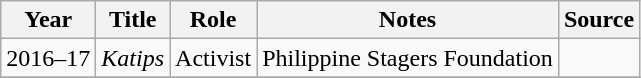<table class="wikitable sortable" >
<tr>
<th>Year</th>
<th>Title</th>
<th>Role</th>
<th class="unsortable">Notes </th>
<th class="unsortable">Source </th>
</tr>
<tr>
<td>2016–17</td>
<td><em>Katips</em></td>
<td>Activist</td>
<td>Philippine Stagers Foundation</td>
<td></td>
</tr>
<tr>
</tr>
</table>
